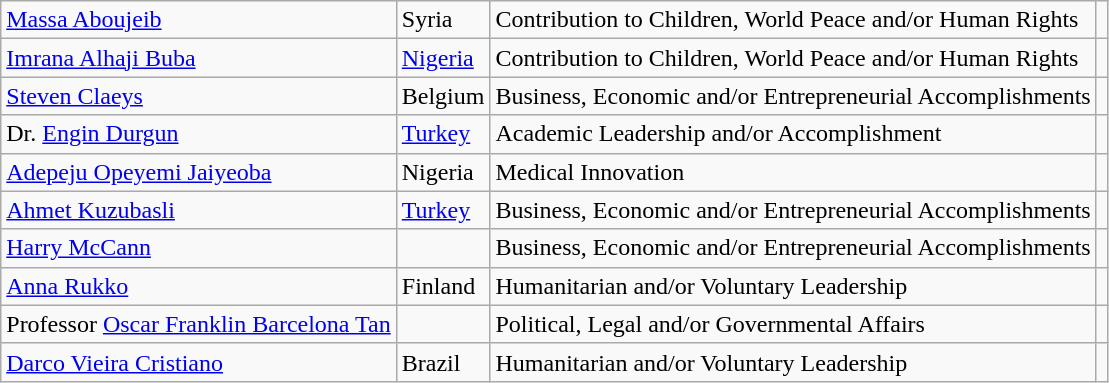<table class="wikitable">
<tr>
<td><a href='#'>Massa Aboujeib</a></td>
<td>Syria</td>
<td>Contribution to Children, World Peace and/or Human Rights</td>
<td></td>
</tr>
<tr>
<td><a href='#'>Imrana Alhaji Buba</a></td>
<td><a href='#'>Nigeria</a></td>
<td>Contribution to Children, World Peace and/or Human Rights</td>
<td></td>
</tr>
<tr>
<td><a href='#'>Steven Claeys</a></td>
<td>Belgium</td>
<td>Business, Economic and/or Entrepreneurial Accomplishments</td>
<td></td>
</tr>
<tr>
<td>Dr. <a href='#'>Engin Durgun</a></td>
<td><a href='#'>Turkey</a></td>
<td>Academic Leadership and/or Accomplishment</td>
<td></td>
</tr>
<tr>
<td><a href='#'>Adepeju Opeyemi Jaiyeoba</a></td>
<td>Nigeria</td>
<td>Medical Innovation</td>
<td></td>
</tr>
<tr>
<td><a href='#'>Ahmet Kuzubasli</a></td>
<td><a href='#'>Turkey</a></td>
<td>Business, Economic and/or Entrepreneurial Accomplishments</td>
<td></td>
</tr>
<tr>
<td><a href='#'>Harry McCann</a></td>
<td></td>
<td>Business, Economic and/or Entrepreneurial Accomplishments</td>
<td></td>
</tr>
<tr>
<td><a href='#'>Anna Rukko</a></td>
<td>Finland</td>
<td>Humanitarian and/or Voluntary Leadership</td>
<td></td>
</tr>
<tr>
<td>Professor <a href='#'>Oscar Franklin Barcelona Tan</a></td>
<td></td>
<td>Political, Legal and/or Governmental Affairs</td>
<td></td>
</tr>
<tr>
<td><a href='#'>Darco Vieira Cristiano</a></td>
<td>Brazil</td>
<td>Humanitarian and/or Voluntary Leadership</td>
<td></td>
</tr>
</table>
